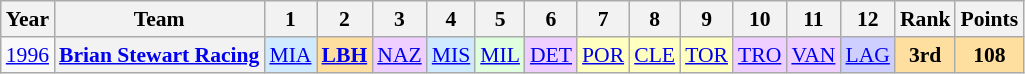<table class="wikitable" style="text-align:center; font-size:90%">
<tr>
<th>Year</th>
<th>Team</th>
<th>1</th>
<th>2</th>
<th>3</th>
<th>4</th>
<th>5</th>
<th>6</th>
<th>7</th>
<th>8</th>
<th>9</th>
<th>10</th>
<th>11</th>
<th>12</th>
<th>Rank</th>
<th>Points</th>
</tr>
<tr>
<td><a href='#'>1996</a></td>
<th><a href='#'>Brian Stewart Racing</a></th>
<td style="background:#cfeaff;"><a href='#'>MIA</a><br></td>
<td style="background:#FFDF9F;"><strong><a href='#'>LBH</a></strong><br></td>
<td style="background:#efcfff;"><a href='#'>NAZ</a><br></td>
<td style="background:#cfeaff;"><a href='#'>MIS</a><br></td>
<td style="background:#dfffdf;"><a href='#'>MIL</a><br></td>
<td style="background:#efcfff;"><a href='#'>DET</a><br></td>
<td style="background:#ffffbf;"><a href='#'>POR</a><br></td>
<td style="background:#ffffbf;"><a href='#'>CLE</a><br></td>
<td style="background:#ffffbf;"><a href='#'>TOR</a><br></td>
<td style="background:#EFCFFF;"><a href='#'>TRO</a><br></td>
<td style="background:#EFCFFF;"><a href='#'>VAN</a><br></td>
<td style="background:#CFCFFF;"><a href='#'>LAG</a><br></td>
<td style="background:#FFDF9F;"><strong>3rd</strong></td>
<td style="background:#FFDF9F;"><strong>108</strong></td>
</tr>
</table>
